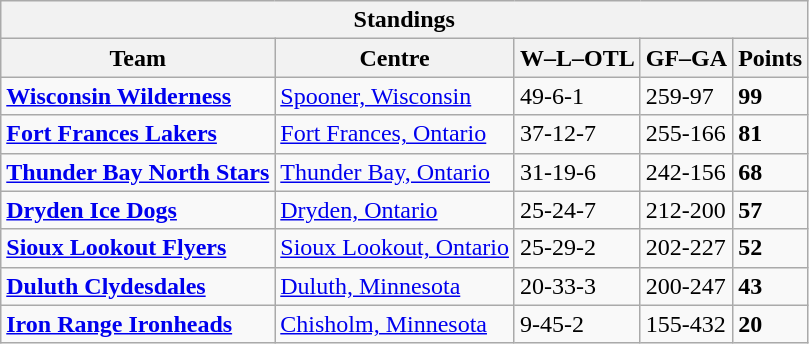<table class="wikitable">
<tr>
<th colspan=5>Standings</th>
</tr>
<tr>
<th>Team</th>
<th>Centre</th>
<th>W–L–OTL</th>
<th>GF–GA</th>
<th>Points</th>
</tr>
<tr>
<td><strong><a href='#'>Wisconsin Wilderness</a></strong></td>
<td><a href='#'>Spooner, Wisconsin</a></td>
<td>49-6-1</td>
<td>259-97</td>
<td><strong>99</strong></td>
</tr>
<tr>
<td><strong><a href='#'>Fort Frances Lakers</a></strong></td>
<td><a href='#'>Fort Frances, Ontario</a></td>
<td>37-12-7</td>
<td>255-166</td>
<td><strong>81</strong></td>
</tr>
<tr>
<td><strong><a href='#'>Thunder Bay North Stars</a></strong></td>
<td><a href='#'>Thunder Bay, Ontario</a></td>
<td>31-19-6</td>
<td>242-156</td>
<td><strong>68</strong></td>
</tr>
<tr>
<td><strong><a href='#'>Dryden Ice Dogs</a></strong></td>
<td><a href='#'>Dryden, Ontario</a></td>
<td>25-24-7</td>
<td>212-200</td>
<td><strong>57</strong></td>
</tr>
<tr>
<td><strong><a href='#'>Sioux Lookout Flyers</a></strong></td>
<td><a href='#'>Sioux Lookout, Ontario</a></td>
<td>25-29-2</td>
<td>202-227</td>
<td><strong>52</strong></td>
</tr>
<tr>
<td><strong><a href='#'>Duluth Clydesdales</a></strong></td>
<td><a href='#'>Duluth, Minnesota</a></td>
<td>20-33-3</td>
<td>200-247</td>
<td><strong>43</strong></td>
</tr>
<tr>
<td><strong><a href='#'>Iron Range Ironheads</a></strong></td>
<td><a href='#'>Chisholm, Minnesota</a></td>
<td>9-45-2</td>
<td>155-432</td>
<td><strong>20</strong></td>
</tr>
</table>
